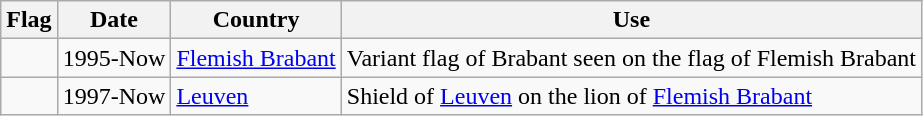<table class="wikitable">
<tr>
<th>Flag</th>
<th>Date</th>
<th>Country</th>
<th>Use</th>
</tr>
<tr>
<td></td>
<td>1995-Now</td>
<td><a href='#'>Flemish Brabant</a></td>
<td>Variant flag of Brabant seen on the flag of Flemish Brabant</td>
</tr>
<tr>
<td></td>
<td>1997-Now</td>
<td><a href='#'>Leuven</a></td>
<td>Shield of <a href='#'>Leuven</a> on the lion of <a href='#'>Flemish Brabant</a></td>
</tr>
</table>
